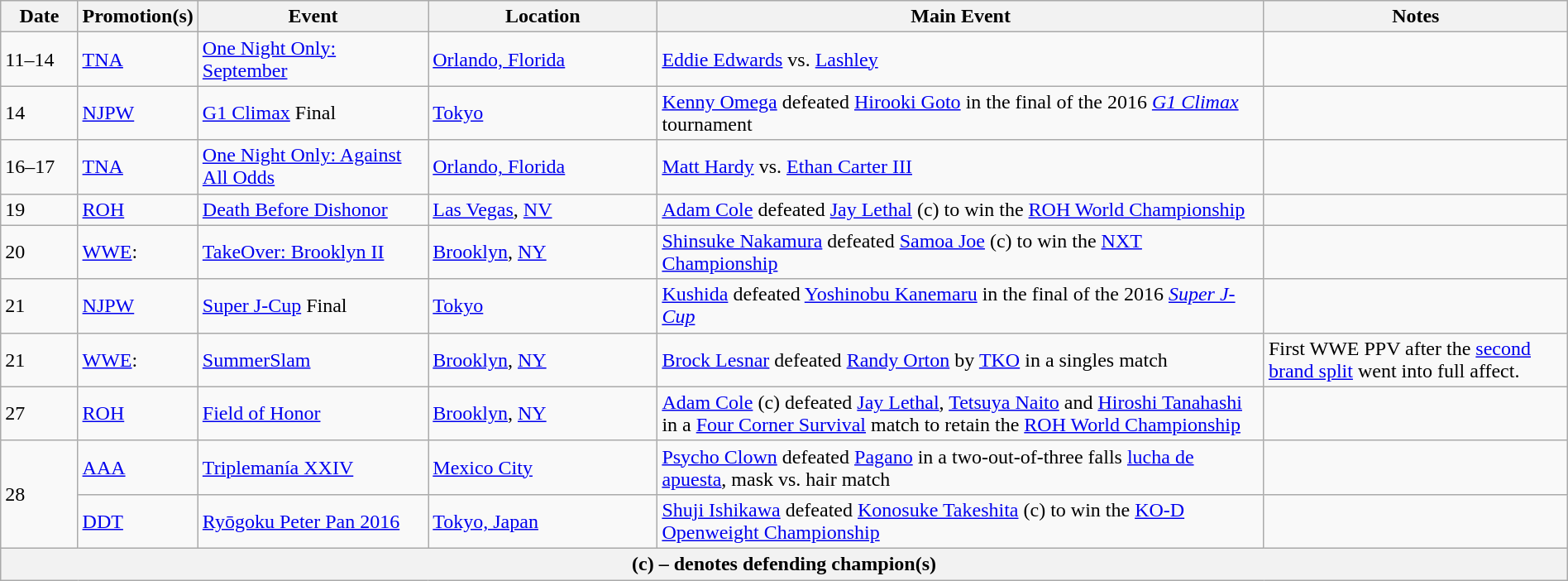<table class="wikitable" style="width:100%;">
<tr>
<th width=5%>Date</th>
<th width=5%>Promotion(s)</th>
<th width=15%>Event</th>
<th width=15%>Location</th>
<th width=40%>Main Event</th>
<th width=20%>Notes</th>
</tr>
<tr>
<td>11–14</td>
<td><a href='#'>TNA</a></td>
<td><a href='#'>One Night Only: September</a></td>
<td><a href='#'>Orlando, Florida</a></td>
<td><a href='#'>Eddie Edwards</a> vs. <a href='#'>Lashley</a></td>
<td></td>
</tr>
<tr>
<td>14</td>
<td><a href='#'>NJPW</a></td>
<td><a href='#'>G1 Climax</a> Final</td>
<td><a href='#'>Tokyo</a></td>
<td><a href='#'>Kenny Omega</a> defeated <a href='#'>Hirooki Goto</a> in the final of the 2016 <em><a href='#'>G1 Climax</a></em> tournament</td>
<td></td>
</tr>
<tr>
<td>16–17</td>
<td><a href='#'>TNA</a></td>
<td><a href='#'>One Night Only: Against All Odds</a></td>
<td><a href='#'>Orlando, Florida</a></td>
<td><a href='#'>Matt Hardy</a> vs. <a href='#'>Ethan Carter III</a></td>
<td></td>
</tr>
<tr>
<td>19</td>
<td><a href='#'>ROH</a></td>
<td><a href='#'>Death Before Dishonor</a></td>
<td><a href='#'>Las Vegas</a>, <a href='#'>NV</a></td>
<td><a href='#'>Adam Cole</a> defeated <a href='#'>Jay Lethal</a> (c) to win the <a href='#'>ROH World Championship</a></td>
<td></td>
</tr>
<tr>
<td>20</td>
<td><a href='#'>WWE</a>:<br></td>
<td><a href='#'>TakeOver: Brooklyn II</a></td>
<td><a href='#'>Brooklyn</a>, <a href='#'>NY</a></td>
<td><a href='#'>Shinsuke Nakamura</a> defeated <a href='#'>Samoa Joe</a> (c) to win the <a href='#'>NXT Championship</a></td>
<td></td>
</tr>
<tr>
<td>21</td>
<td><a href='#'>NJPW</a></td>
<td><a href='#'>Super J-Cup</a> Final</td>
<td><a href='#'>Tokyo</a></td>
<td><a href='#'>Kushida</a> defeated <a href='#'>Yoshinobu Kanemaru</a> in the final of the 2016 <em><a href='#'>Super J-Cup</a></em></td>
<td></td>
</tr>
<tr>
<td>21</td>
<td><a href='#'>WWE</a>:<br></td>
<td><a href='#'>SummerSlam</a></td>
<td><a href='#'>Brooklyn</a>, <a href='#'>NY</a></td>
<td><a href='#'>Brock Lesnar</a> defeated <a href='#'>Randy Orton</a> by <a href='#'>TKO</a> in a singles match</td>
<td align=left>First WWE PPV after the <a href='#'>second brand split</a> went into full affect.</td>
</tr>
<tr>
<td>27</td>
<td><a href='#'>ROH</a></td>
<td><a href='#'>Field of Honor</a></td>
<td><a href='#'>Brooklyn</a>, <a href='#'>NY</a></td>
<td><a href='#'>Adam Cole</a> (c) defeated <a href='#'>Jay Lethal</a>, <a href='#'>Tetsuya Naito</a> and <a href='#'>Hiroshi Tanahashi</a> in a <a href='#'>Four Corner Survival</a> match to retain the <a href='#'>ROH World Championship</a></td>
<td></td>
</tr>
<tr>
<td rowspan=2>28</td>
<td><a href='#'>AAA</a></td>
<td><a href='#'>Triplemanía XXIV</a></td>
<td><a href='#'>Mexico City</a></td>
<td><a href='#'>Psycho Clown</a> defeated <a href='#'>Pagano</a> in a two-out-of-three falls <a href='#'>lucha de apuesta</a>, mask vs. hair match</td>
<td></td>
</tr>
<tr>
<td><a href='#'>DDT</a></td>
<td><a href='#'>Ryōgoku Peter Pan 2016</a></td>
<td><a href='#'>Tokyo, Japan</a></td>
<td><a href='#'>Shuji Ishikawa</a> defeated <a href='#'>Konosuke Takeshita</a> (c) to win the <a href='#'>KO-D Openweight Championship</a></td>
<td></td>
</tr>
<tr>
<th colspan="6">(c) – denotes defending champion(s)</th>
</tr>
</table>
